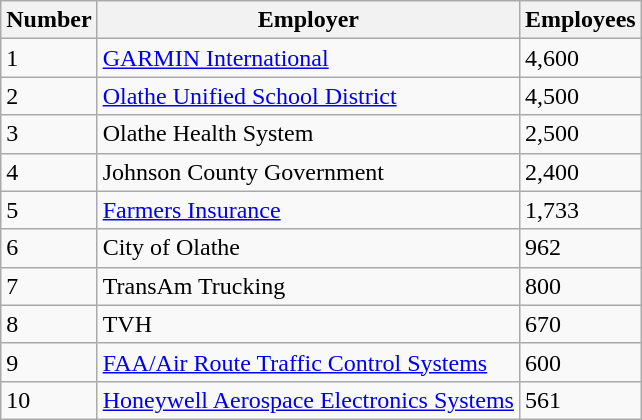<table class="wikitable">
<tr>
<th>Number</th>
<th>Employer</th>
<th>Employees</th>
</tr>
<tr>
<td>1</td>
<td><a href='#'>GARMIN International</a></td>
<td>4,600</td>
</tr>
<tr>
<td>2</td>
<td><a href='#'>Olathe Unified School District</a></td>
<td>4,500</td>
</tr>
<tr>
<td>3</td>
<td>Olathe Health System</td>
<td>2,500</td>
</tr>
<tr>
<td>4</td>
<td>Johnson County Government</td>
<td>2,400</td>
</tr>
<tr>
<td>5</td>
<td><a href='#'>Farmers Insurance</a></td>
<td>1,733</td>
</tr>
<tr>
<td>6</td>
<td>City of Olathe</td>
<td>962</td>
</tr>
<tr>
<td>7</td>
<td>TransAm Trucking</td>
<td>800</td>
</tr>
<tr>
<td>8</td>
<td>TVH</td>
<td>670</td>
</tr>
<tr>
<td>9</td>
<td><a href='#'>FAA/Air Route Traffic Control Systems</a></td>
<td>600</td>
</tr>
<tr>
<td>10</td>
<td><a href='#'>Honeywell Aerospace Electronics Systems</a></td>
<td>561</td>
</tr>
</table>
